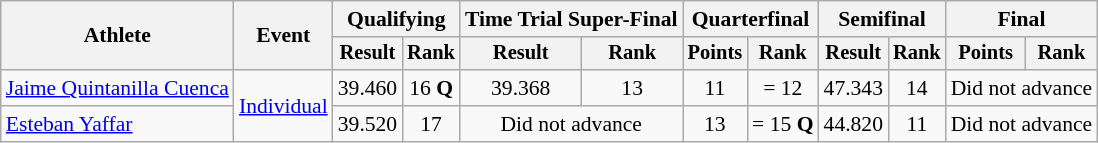<table class="wikitable" style="font-size:90%">
<tr>
<th rowspan="2">Athlete</th>
<th rowspan="2">Event</th>
<th colspan="2">Qualifying</th>
<th colspan="2">Time Trial Super-Final</th>
<th colspan="2">Quarterfinal</th>
<th colspan="2">Semifinal</th>
<th colspan="2">Final</th>
</tr>
<tr style="font-size:95%">
<th>Result</th>
<th>Rank</th>
<th>Result</th>
<th>Rank</th>
<th>Points</th>
<th>Rank</th>
<th>Result</th>
<th>Rank</th>
<th>Points</th>
<th>Rank</th>
</tr>
<tr align=center>
<td align=left><a href='#'>Jaime Quintanilla Cuenca</a></td>
<td align=left rowspan=2><a href='#'>Individual</a></td>
<td>39.460</td>
<td>16 <strong>Q</strong></td>
<td>39.368</td>
<td>13</td>
<td>11</td>
<td>= 12</td>
<td>47.343</td>
<td>14</td>
<td colspan=2>Did not advance</td>
</tr>
<tr align=center>
<td align=left><a href='#'>Esteban Yaffar</a></td>
<td>39.520</td>
<td>17</td>
<td colspan=2>Did not advance</td>
<td>13</td>
<td>= 15 <strong>Q</strong></td>
<td>44.820</td>
<td>11</td>
<td colspan=2>Did not advance</td>
</tr>
</table>
